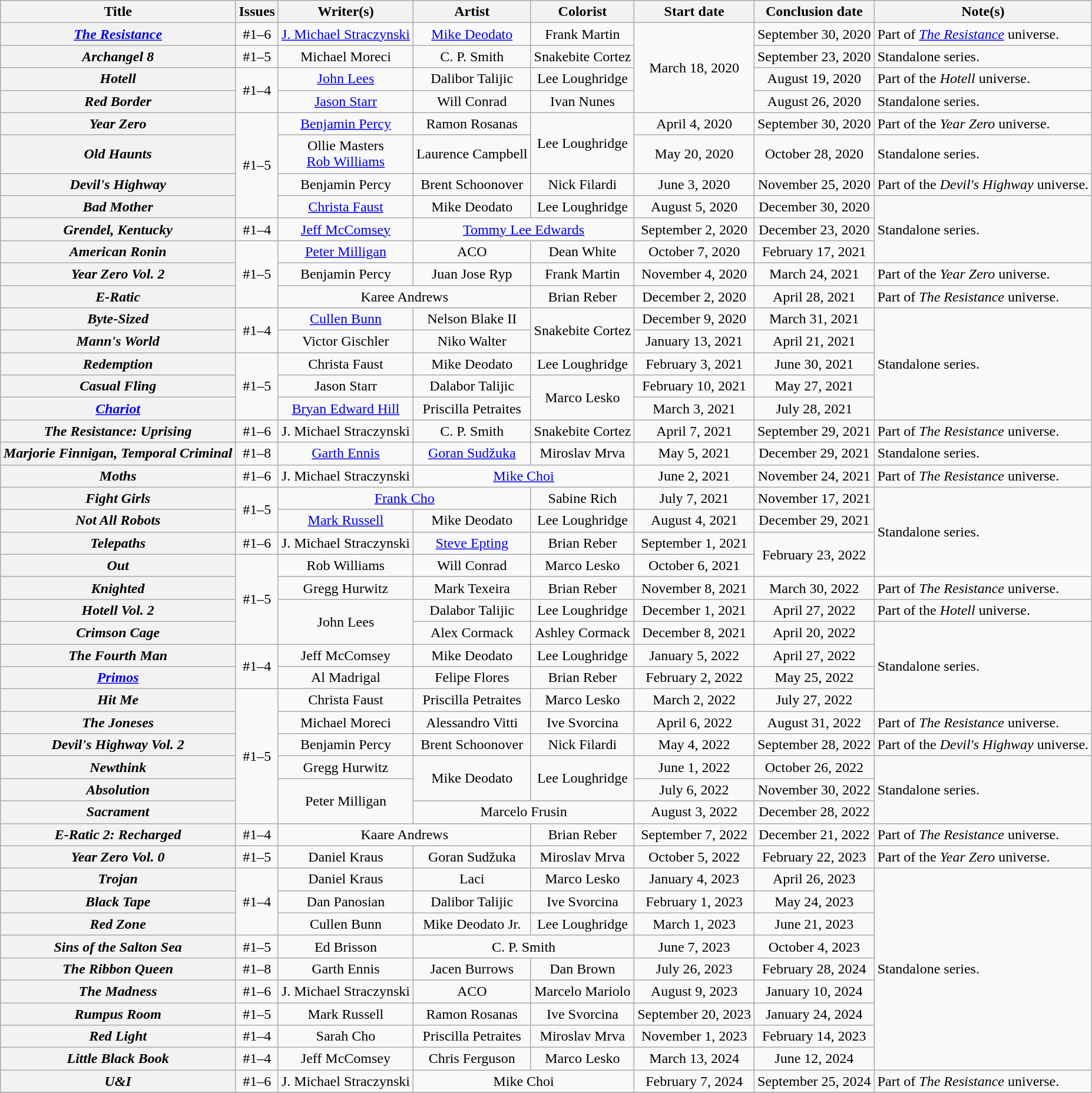<table class="wikitable sortable collapsible plainrowheaders" style="margin:1em auto 1em auto;">
<tr>
<th scope="col">Title</th>
<th scope="col">Issues</th>
<th scope="col">Writer(s)</th>
<th scope="col">Artist</th>
<th scope="col">Colorist</th>
<th scope="col">Start date</th>
<th scope="col">Conclusion date</th>
<th scope="col">Note(s)</th>
</tr>
<tr>
<th scope="row"><em><a href='#'>The Resistance</a></em></th>
<td align="center">#1–6</td>
<td align="center"><a href='#'>J. Michael Straczynski</a></td>
<td align="center"><a href='#'>Mike Deodato</a></td>
<td align="center">Frank Martin</td>
<td rowspan="4" align="center">March 18, 2020</td>
<td align="center">September 30, 2020</td>
<td>Part of <em><a href='#'>The Resistance</a></em> universe.</td>
</tr>
<tr>
<th scope="row"><em>Archangel 8</em></th>
<td align="center">#1–5</td>
<td align="center">Michael Moreci</td>
<td align="center">C. P. Smith</td>
<td align="center">Snakebite Cortez</td>
<td align="center">September 23, 2020</td>
<td>Standalone series.</td>
</tr>
<tr>
<th scope="row"><em>Hotell</em></th>
<td rowspan="2" align="center">#1–4</td>
<td align="center"><a href='#'>John Lees</a></td>
<td align="center">Dalibor Talijic</td>
<td align="center">Lee Loughridge</td>
<td align="center">August 19, 2020</td>
<td>Part of the <em>Hotell</em> universe.</td>
</tr>
<tr>
<th scope="row"><em>Red Border</em></th>
<td align="center"><a href='#'>Jason Starr</a></td>
<td align="center">Will Conrad</td>
<td align="center">Ivan Nunes</td>
<td align="center">August 26, 2020</td>
<td>Standalone series.</td>
</tr>
<tr>
<th scope="row"><em>Year Zero</em></th>
<td rowspan="4" align="center">#1–5</td>
<td align="center"><a href='#'>Benjamin Percy</a></td>
<td align="center">Ramon Rosanas</td>
<td rowspan="2" align="center">Lee Loughridge</td>
<td align="center">April 4, 2020</td>
<td align="center">September 30, 2020</td>
<td>Part of the <em>Year Zero</em> universe.</td>
</tr>
<tr>
<th scope="row"><em>Old Haunts</em></th>
<td align="center">Ollie Masters<br><a href='#'>Rob Williams</a></td>
<td align="center">Laurence Campbell</td>
<td align="center">May 20, 2020</td>
<td align="center">October 28, 2020</td>
<td>Standalone series.</td>
</tr>
<tr>
<th scope="row"><em>Devil's Highway</em></th>
<td align="center">Benjamin Percy</td>
<td align="center">Brent Schoonover</td>
<td align="center">Nick Filardi</td>
<td align="center">June 3, 2020</td>
<td align="center">November 25, 2020</td>
<td>Part of the <em>Devil's Highway</em> universe.</td>
</tr>
<tr>
<th scope="row"><em>Bad Mother</em></th>
<td align="center"><a href='#'>Christa Faust</a></td>
<td align="center">Mike Deodato</td>
<td align="center">Lee Loughridge</td>
<td align="center">August 5, 2020</td>
<td align="center">December 30, 2020</td>
<td rowspan="3">Standalone series.</td>
</tr>
<tr>
<th scope="row"><em>Grendel, Kentucky</em></th>
<td align="center">#1–4</td>
<td align="center"><a href='#'>Jeff McComsey</a></td>
<td align="center" colspan="2"><a href='#'>Tommy Lee Edwards</a></td>
<td align="center">September 2, 2020</td>
<td align="center">December 23, 2020</td>
</tr>
<tr>
<th scope="row"><em>American Ronin</em></th>
<td align="center" rowspan="3">#1–5</td>
<td align="center"><a href='#'>Peter Milligan</a></td>
<td align="center">ACO</td>
<td align="center">Dean White</td>
<td align="center">October 7, 2020</td>
<td align="center">February 17, 2021</td>
</tr>
<tr>
<th scope="row"><em>Year Zero Vol. 2</em></th>
<td align="center">Benjamin Percy</td>
<td align="center">Juan Jose Ryp</td>
<td align="center">Frank Martin</td>
<td align="center">November 4, 2020</td>
<td align="center">March 24, 2021</td>
<td>Part of the <em>Year Zero</em> universe.</td>
</tr>
<tr>
<th scope="row"><em>E-Ratic</em></th>
<td colspan="2" align="center">Karee Andrews</td>
<td align="center">Brian Reber</td>
<td align="center">December 2, 2020</td>
<td align="center">April 28, 2021</td>
<td>Part of <em>The Resistance</em> universe.</td>
</tr>
<tr>
<th scope="row"><em>Byte-Sized</em></th>
<td align="center" rowspan="2">#1–4</td>
<td align="center"><a href='#'>Cullen Bunn</a></td>
<td align="center">Nelson Blake II</td>
<td rowspan="2" align="center">Snakebite Cortez</td>
<td align="center">December 9, 2020</td>
<td align="center">March 31, 2021</td>
<td rowspan="5">Standalone series.</td>
</tr>
<tr>
<th scope="row"><em>Mann's World</em></th>
<td align="center">Victor Gischler</td>
<td align="center">Niko Walter</td>
<td align="center">January 13, 2021</td>
<td align="center">April 21, 2021</td>
</tr>
<tr>
<th scope="row"><em>Redemption</em></th>
<td rowspan="3" align="center">#1–5</td>
<td align="center">Christa Faust</td>
<td align="center">Mike Deodato</td>
<td align="center">Lee Loughridge</td>
<td align="center">February 3, 2021</td>
<td align="center">June 30, 2021</td>
</tr>
<tr>
<th scope="row"><em>Casual Fling</em></th>
<td align="center">Jason Starr</td>
<td align="center">Dalabor Talijic</td>
<td align="center" rowspan="2">Marco Lesko</td>
<td align="center">February 10, 2021</td>
<td align="center">May 27, 2021</td>
</tr>
<tr>
<th scope="row"><em><a href='#'>Chariot</a></em></th>
<td align="center"><a href='#'>Bryan Edward Hill</a></td>
<td align="center">Priscilla Petraites</td>
<td align="center">March 3, 2021</td>
<td align="center">July 28, 2021</td>
</tr>
<tr>
<th scope="row"><em>The Resistance: Uprising</em></th>
<td align="center">#1–6</td>
<td align="center">J. Michael Straczynski</td>
<td align="center">C. P. Smith</td>
<td align="center">Snakebite Cortez</td>
<td align="center">April 7, 2021</td>
<td align="center">September 29, 2021</td>
<td>Part of <em>The Resistance</em> universe.</td>
</tr>
<tr>
<th scope="row"><em>Marjorie Finnigan, Temporal Criminal</em></th>
<td align="center">#1–8</td>
<td align="center"><a href='#'>Garth Ennis</a></td>
<td align="center"><a href='#'>Goran Sudžuka</a></td>
<td align="center">Miroslav Mrva</td>
<td align="center">May 5, 2021</td>
<td align="center">December 29, 2021</td>
<td>Standalone series.</td>
</tr>
<tr>
<th scope="row"><em>Moths</em></th>
<td align="center">#1–6</td>
<td align="center">J. Michael Straczynski</td>
<td align="center" colspan="2"><a href='#'>Mike Choi</a></td>
<td align="center">June 2, 2021</td>
<td align="center">November 24, 2021</td>
<td>Part of <em>The Resistance</em> universe.</td>
</tr>
<tr>
<th scope="row"><em>Fight Girls</em></th>
<td align="center" rowspan="2">#1–5</td>
<td colspan="2" align="center"><a href='#'>Frank Cho</a></td>
<td align="center">Sabine Rich</td>
<td align="center">July 7, 2021</td>
<td align="center">November 17, 2021</td>
<td rowspan="4">Standalone series.</td>
</tr>
<tr>
<th scope="row"><em>Not All Robots</em></th>
<td align="center"><a href='#'>Mark Russell</a></td>
<td align="center">Mike Deodato</td>
<td align="center">Lee Loughridge</td>
<td align="center">August 4, 2021</td>
<td align="center">December 29, 2021</td>
</tr>
<tr>
<th scope="row"><em>Telepaths</em></th>
<td align="center">#1–6</td>
<td align="center">J. Michael Straczynski</td>
<td align="center"><a href='#'>Steve Epting</a></td>
<td align="center">Brian Reber</td>
<td align="center">September 1, 2021</td>
<td rowspan="2" align="center">February 23, 2022</td>
</tr>
<tr>
<th scope="row"><em>Out</em></th>
<td align="center" rowspan="4">#1–5</td>
<td align="center">Rob Williams</td>
<td align="center">Will Conrad</td>
<td align="center">Marco Lesko</td>
<td align="center">October 6, 2021</td>
</tr>
<tr>
<th scope="row"><em>Knighted</em></th>
<td align="center">Gregg Hurwitz</td>
<td align="center">Mark Texeira</td>
<td align="center">Brian Reber</td>
<td align="center">November 8, 2021</td>
<td align="center">March 30, 2022</td>
<td>Part of <em>The Resistance</em> universe.</td>
</tr>
<tr>
<th scope="row"><em>Hotell Vol. 2</em></th>
<td align="center" rowspan="2">John Lees</td>
<td align="center">Dalabor Talijic</td>
<td align="center">Lee Loughridge</td>
<td align="center">December 1, 2021</td>
<td align="center">April 27, 2022</td>
<td>Part of the <em>Hotell</em> universe.</td>
</tr>
<tr>
<th scope="row"><em>Crimson Cage</em></th>
<td align="center">Alex Cormack</td>
<td align="center">Ashley Cormack</td>
<td align="center">December 8, 2021</td>
<td align="center">April 20, 2022</td>
<td rowspan="4">Standalone series.</td>
</tr>
<tr>
<th scope="row"><em>The Fourth Man</em></th>
<td align="center" rowspan="2">#1–4</td>
<td align="center">Jeff McComsey</td>
<td align="center">Mike Deodato</td>
<td align="center">Lee Loughridge</td>
<td align="center">January 5, 2022</td>
<td align="center">April 27, 2022</td>
</tr>
<tr>
<th scope="row"><em><a href='#'>Primos</a></em></th>
<td align="center">Al Madrigal</td>
<td align="center">Felipe Flores</td>
<td align="center">Brian Reber</td>
<td align="center">February 2, 2022</td>
<td align="center">May 25, 2022</td>
</tr>
<tr>
<th scope="row"><em>Hit Me</em></th>
<td align="center" rowspan="6">#1–5</td>
<td align="center">Christa Faust</td>
<td align="center">Priscilla Petraites</td>
<td align="center">Marco Lesko</td>
<td align="center">March 2, 2022</td>
<td align="center">July 27, 2022</td>
</tr>
<tr>
<th scope="row"><em>The Joneses</em></th>
<td align="center">Michael Moreci</td>
<td align="center">Alessandro Vitti</td>
<td align="center">Ive Svorcina</td>
<td align="center">April 6, 2022</td>
<td align="center">August 31, 2022</td>
<td>Part of <em>The Resistance</em> universe.</td>
</tr>
<tr>
<th scope="row"><em>Devil's Highway Vol. 2</em></th>
<td align="center">Benjamin Percy</td>
<td align="center">Brent Schoonover</td>
<td align="center">Nick Filardi</td>
<td align="center">May 4, 2022</td>
<td align="center">September 28, 2022</td>
<td>Part of the <em>Devil's Highway</em> universe.</td>
</tr>
<tr>
<th scope="row"><em>Newthink</em></th>
<td align="center">Gregg Hurwitz</td>
<td rowspan="2" align="center">Mike Deodato</td>
<td rowspan="2" align="center">Lee Loughridge</td>
<td align="center">June 1, 2022</td>
<td align="center">October 26, 2022</td>
<td rowspan="3">Standalone series.</td>
</tr>
<tr>
<th scope="row"><em>Absolution</em></th>
<td rowspan="2" align="center">Peter Milligan</td>
<td align="center">July 6, 2022</td>
<td align="center">November 30, 2022</td>
</tr>
<tr>
<th scope="row"><em>Sacrament</em></th>
<td colspan="2" align="center">Marcelo Frusin</td>
<td align="center">August 3, 2022</td>
<td align="center">December 28, 2022</td>
</tr>
<tr>
<th scope="row"><em>E-Ratic 2: Recharged</em></th>
<td align="center">#1–4</td>
<td colspan="2" align="center">Kaare Andrews</td>
<td align="center">Brian Reber</td>
<td align="center">September 7, 2022</td>
<td align="center">December 21, 2022</td>
<td>Part of <em>The Resistance</em> universe.</td>
</tr>
<tr>
<th scope="row"><em>Year Zero Vol. 0</em></th>
<td align="center">#1–5</td>
<td align="center">Daniel Kraus</td>
<td align="center">Goran Sudžuka</td>
<td align="center">Miroslav Mrva</td>
<td align="center">October 5, 2022</td>
<td align="center">February 22, 2023</td>
<td>Part of the <em>Year Zero</em> universe.</td>
</tr>
<tr>
<th scope="row"><em>Trojan</em></th>
<td align="center" rowspan="3">#1–4</td>
<td align="center">Daniel Kraus</td>
<td align="center">Laci</td>
<td align="center">Marco Lesko</td>
<td align="center">January 4, 2023</td>
<td align="center">April 26, 2023</td>
<td rowspan="9">Standalone series.</td>
</tr>
<tr>
<th scope="row"><em>Black Tape</em></th>
<td align="center">Dan Panosian</td>
<td align="center">Dalibor Talijic</td>
<td align="center">Ive Svorcina</td>
<td align="center">February 1, 2023</td>
<td align="center">May 24, 2023</td>
</tr>
<tr>
<th scope="row"><em>Red Zone</em></th>
<td align="center">Cullen Bunn</td>
<td align="center">Mike Deodato Jr.</td>
<td align="center">Lee Loughridge</td>
<td align="center">March 1, 2023</td>
<td align="center">June 21, 2023</td>
</tr>
<tr>
<th scope="row"><em>Sins of the Salton Sea</em></th>
<td align="center">#1–5</td>
<td align="center">Ed Brisson</td>
<td align="center" colspan="2">C. P. Smith</td>
<td align="center">June 7, 2023</td>
<td align="center">October 4, 2023</td>
</tr>
<tr>
<th scope="row"><em>The Ribbon Queen</em></th>
<td align="center">#1–8</td>
<td align="center">Garth Ennis</td>
<td align="center">Jacen Burrows</td>
<td align="center">Dan Brown</td>
<td align="center">July 26, 2023</td>
<td align="center">February 28, 2024</td>
</tr>
<tr>
<th scope="row"><em>The Madness</em></th>
<td align="center">#1–6</td>
<td align="center">J. Michael Straczynski</td>
<td align="center">ACO</td>
<td align="center">Marcelo Mariolo</td>
<td align="center">August 9, 2023</td>
<td align="center">January 10, 2024</td>
</tr>
<tr>
<th scope="row"><em>Rumpus Room</em></th>
<td align="center">#1–5</td>
<td align="center">Mark Russell</td>
<td align="center">Ramon Rosanas</td>
<td align="center">Ive Svorcina</td>
<td align="center">September 20, 2023</td>
<td align="center">January 24, 2024</td>
</tr>
<tr>
<th scope="row"><em>Red Light</em></th>
<td align="center">#1–4</td>
<td align="center">Sarah Cho</td>
<td align="center">Priscilla Petraites</td>
<td align="center">Miroslav Mrva</td>
<td align="center">November 1, 2023</td>
<td align="center">February 14, 2023</td>
</tr>
<tr>
<th scope="row"><em>Little Black Book</em></th>
<td align="center">#1–4</td>
<td align="center">Jeff McComsey</td>
<td align="center">Chris Ferguson</td>
<td align="center">Marco Lesko</td>
<td align="center">March 13, 2024</td>
<td align="center">June 12, 2024</td>
</tr>
<tr>
<th scope="row"><em>U&I</em></th>
<td align="center">#1–6</td>
<td align="center">J. Michael Straczynski</td>
<td align="center" colspan="2">Mike Choi</td>
<td align="center">February 7, 2024</td>
<td align="center">September 25, 2024</td>
<td>Part of <em>The Resistance</em> universe.</td>
</tr>
<tr>
</tr>
</table>
